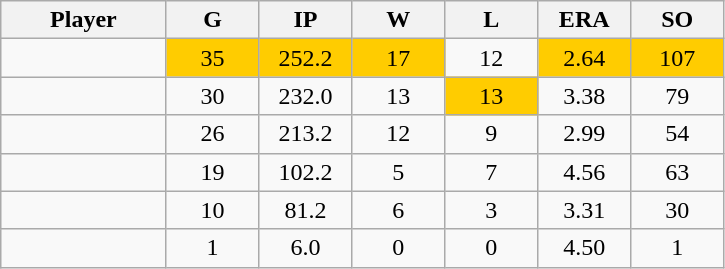<table class="wikitable sortable">
<tr>
<th bgcolor="#DDDDFF" width="16%">Player</th>
<th bgcolor="#DDDDFF" width="9%">G</th>
<th bgcolor="#DDDDFF" width="9%">IP</th>
<th bgcolor="#DDDDFF" width="9%">W</th>
<th bgcolor="#DDDDFF" width="9%">L</th>
<th bgcolor="#DDDDFF" width="9%">ERA</th>
<th bgcolor="#DDDDFF" width="9%">SO</th>
</tr>
<tr align="center">
<td></td>
<td bgcolor="#FFCC00">35</td>
<td bgcolor="#FFCC00">252.2</td>
<td bgcolor="#FFCC00">17</td>
<td>12</td>
<td bgcolor="#FFCC00">2.64</td>
<td bgcolor="#FFCC00">107</td>
</tr>
<tr align="center">
<td></td>
<td>30</td>
<td>232.0</td>
<td>13</td>
<td bgcolor="#FFCC00">13</td>
<td>3.38</td>
<td>79</td>
</tr>
<tr align="center">
<td></td>
<td>26</td>
<td>213.2</td>
<td>12</td>
<td>9</td>
<td>2.99</td>
<td>54</td>
</tr>
<tr align="center">
<td></td>
<td>19</td>
<td>102.2</td>
<td>5</td>
<td>7</td>
<td>4.56</td>
<td>63</td>
</tr>
<tr align="center">
<td></td>
<td>10</td>
<td>81.2</td>
<td>6</td>
<td>3</td>
<td>3.31</td>
<td>30</td>
</tr>
<tr align="center">
<td></td>
<td>1</td>
<td>6.0</td>
<td>0</td>
<td>0</td>
<td>4.50</td>
<td>1</td>
</tr>
</table>
